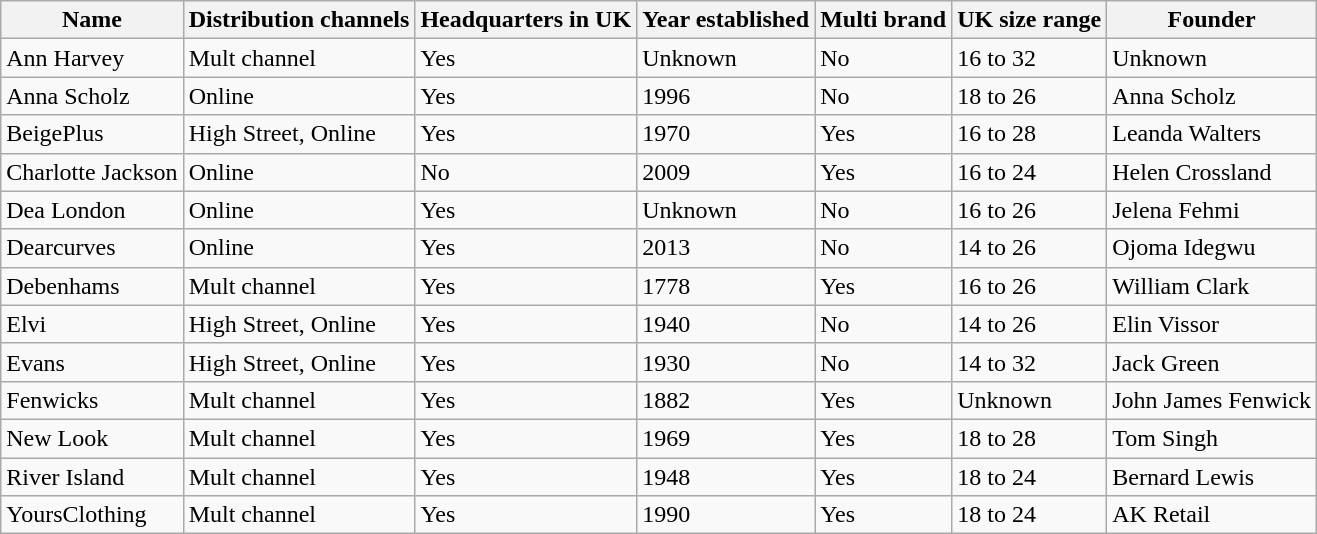<table class="wikitable">
<tr>
<th scope="col">Name</th>
<th scope="col">Distribution channels</th>
<th scope="col">Headquarters in UK</th>
<th scope="col">Year established</th>
<th scope="col">Multi brand</th>
<th scope="col">UK size range</th>
<th scope="col">Founder</th>
</tr>
<tr>
<td>Ann Harvey</td>
<td>Mult channel</td>
<td>Yes</td>
<td>Unknown</td>
<td>No</td>
<td>16 to 32</td>
<td>Unknown</td>
</tr>
<tr>
<td>Anna Scholz</td>
<td>Online</td>
<td>Yes</td>
<td>1996</td>
<td>No</td>
<td>18 to 26</td>
<td>Anna Scholz</td>
</tr>
<tr>
<td>BeigePlus</td>
<td>High Street, Online</td>
<td>Yes</td>
<td>1970</td>
<td>Yes</td>
<td>16 to 28</td>
<td>Leanda Walters</td>
</tr>
<tr>
<td>Charlotte Jackson</td>
<td>Online</td>
<td>No</td>
<td>2009</td>
<td>Yes</td>
<td>16 to 24</td>
<td>Helen Crossland</td>
</tr>
<tr>
<td>Dea London</td>
<td>Online</td>
<td>Yes</td>
<td>Unknown</td>
<td>No</td>
<td>16 to 26</td>
<td>Jelena Fehmi</td>
</tr>
<tr>
<td>Dearcurves</td>
<td>Online</td>
<td>Yes</td>
<td>2013</td>
<td>No</td>
<td>14 to 26</td>
<td>Ojoma Idegwu</td>
</tr>
<tr>
<td>Debenhams</td>
<td>Mult channel</td>
<td>Yes</td>
<td>1778</td>
<td>Yes</td>
<td>16 to 26</td>
<td>William Clark</td>
</tr>
<tr>
<td>Elvi</td>
<td>High Street, Online</td>
<td>Yes</td>
<td>1940</td>
<td>No</td>
<td>14 to 26</td>
<td>Elin Vissor</td>
</tr>
<tr>
<td>Evans</td>
<td>High Street, Online</td>
<td>Yes</td>
<td>1930</td>
<td>No</td>
<td>14 to 32</td>
<td>Jack Green</td>
</tr>
<tr>
<td>Fenwicks</td>
<td>Mult channel</td>
<td>Yes</td>
<td>1882</td>
<td>Yes</td>
<td>Unknown</td>
<td>John James Fenwick</td>
</tr>
<tr>
<td>New Look</td>
<td>Mult channel</td>
<td>Yes</td>
<td>1969</td>
<td>Yes</td>
<td>18 to 28</td>
<td>Tom Singh</td>
</tr>
<tr>
<td>River Island</td>
<td>Mult channel</td>
<td>Yes</td>
<td>1948</td>
<td>Yes</td>
<td>18 to 24</td>
<td>Bernard Lewis</td>
</tr>
<tr>
<td>YoursClothing</td>
<td>Mult channel</td>
<td>Yes</td>
<td>1990</td>
<td>Yes</td>
<td>18 to 24</td>
<td>AK Retail</td>
</tr>
</table>
